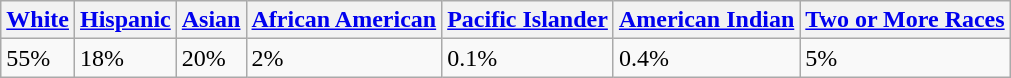<table class="wikitable">
<tr>
<th><a href='#'>White</a></th>
<th><a href='#'>Hispanic</a></th>
<th><a href='#'>Asian</a></th>
<th><a href='#'>African American</a></th>
<th><a href='#'>Pacific Islander</a></th>
<th><a href='#'>American Indian</a></th>
<th><a href='#'>Two or More Races</a></th>
</tr>
<tr>
<td>55%</td>
<td>18%</td>
<td>20%</td>
<td>2%</td>
<td>0.1%</td>
<td>0.4%</td>
<td>5%</td>
</tr>
</table>
